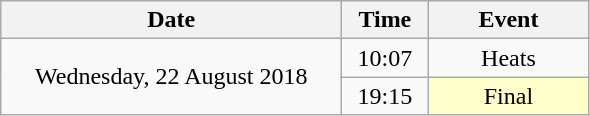<table class = "wikitable" style="text-align:center;">
<tr>
<th width=220>Date</th>
<th width=50>Time</th>
<th width=100>Event</th>
</tr>
<tr>
<td rowspan=2>Wednesday, 22 August 2018</td>
<td>10:07</td>
<td>Heats</td>
</tr>
<tr>
<td>19:15</td>
<td bgcolor=ffffcc>Final</td>
</tr>
</table>
